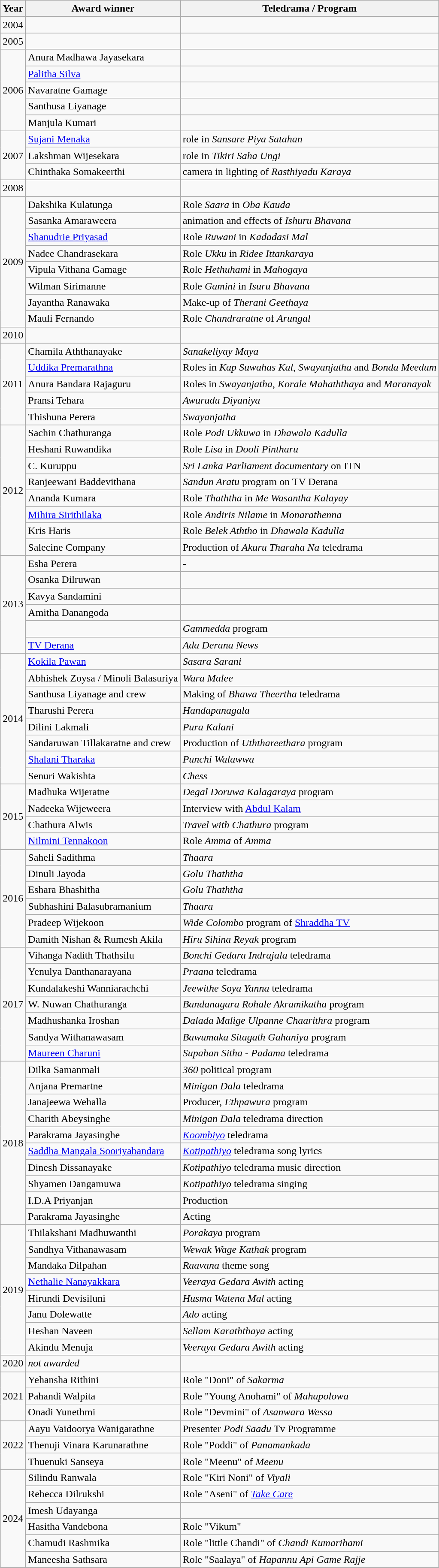<table class="wikitable">
<tr>
<th>Year</th>
<th>Award winner</th>
<th>Teledrama / Program</th>
</tr>
<tr>
<td>2004</td>
<td></td>
<td></td>
</tr>
<tr>
<td>2005</td>
<td></td>
<td></td>
</tr>
<tr>
<td rowspan="5">2006</td>
<td>Anura Madhawa Jayasekara</td>
<td></td>
</tr>
<tr>
<td><a href='#'>Palitha Silva</a></td>
<td></td>
</tr>
<tr>
<td>Navaratne Gamage</td>
<td></td>
</tr>
<tr>
<td>Santhusa Liyanage</td>
<td></td>
</tr>
<tr>
<td>Manjula Kumari</td>
<td></td>
</tr>
<tr>
<td rowspan="3">2007</td>
<td><a href='#'>Sujani Menaka</a></td>
<td>role in <em>Sansare Piya Satahan</em></td>
</tr>
<tr>
<td>Lakshman Wijesekara</td>
<td>role in <em>Tikiri Saha Ungi</em></td>
</tr>
<tr>
<td>Chinthaka Somakeerthi</td>
<td>camera in lighting of <em>Rasthiyadu Karaya</em></td>
</tr>
<tr>
<td>2008</td>
<td></td>
<td></td>
</tr>
<tr>
<td rowspan="8">2009</td>
<td>Dakshika Kulatunga</td>
<td>Role <em>Saara</em> in <em>Oba Kauda</em></td>
</tr>
<tr>
<td>Sasanka Amaraweera</td>
<td>animation and effects of <em>Ishuru Bhavana</em></td>
</tr>
<tr>
<td><a href='#'>Shanudrie Priyasad</a></td>
<td>Role <em>Ruwani</em> in <em>Kadadasi Mal</em></td>
</tr>
<tr>
<td>Nadee Chandrasekara</td>
<td>Role <em>Ukku</em> in <em>Ridee Ittankaraya</em></td>
</tr>
<tr>
<td>Vipula Vithana Gamage</td>
<td>Role <em>Hethuhami</em> in <em>Mahogaya</em></td>
</tr>
<tr>
<td>Wilman Sirimanne</td>
<td>Role <em>Gamini</em> in <em>Isuru Bhavana</em></td>
</tr>
<tr>
<td>Jayantha Ranawaka</td>
<td>Make-up of <em>Therani Geethaya</em></td>
</tr>
<tr>
<td>Mauli Fernando</td>
<td>Role <em>Chandraratne</em> of <em>Arungal</em></td>
</tr>
<tr>
<td>2010</td>
<td></td>
<td></td>
</tr>
<tr>
<td rowspan="5">2011</td>
<td>Chamila Aththanayake</td>
<td><em>Sanakeliyay Maya</em></td>
</tr>
<tr>
<td><a href='#'>Uddika Premarathna</a></td>
<td>Roles in <em>Kap Suwahas Kal</em>, <em>Swayanjatha</em> and <em>Bonda Meedum</em></td>
</tr>
<tr>
<td>Anura Bandara Rajaguru</td>
<td>Roles in <em>Swayanjatha</em>, <em>Korale Mahaththaya</em> and <em>Maranayak</em></td>
</tr>
<tr>
<td>Pransi Tehara</td>
<td><em>Awurudu Diyaniya</em></td>
</tr>
<tr>
<td>Thishuna Perera</td>
<td><em>Swayanjatha</em></td>
</tr>
<tr>
<td rowspan="8">2012</td>
<td>Sachin Chathuranga</td>
<td>Role <em>Podi Ukkuwa</em> in <em>Dhawala Kadulla</em></td>
</tr>
<tr>
<td>Heshani Ruwandika</td>
<td>Role <em>Lisa</em> in <em>Dooli Pintharu</em></td>
</tr>
<tr>
<td>C. Kuruppu</td>
<td><em>Sri Lanka Parliament documentary</em> on ITN</td>
</tr>
<tr>
<td>Ranjeewani Baddevithana</td>
<td><em>Sandun Aratu</em> program on TV Derana</td>
</tr>
<tr>
<td>Ananda Kumara</td>
<td>Role <em>Thaththa</em> in <em>Me Wasantha Kalayay</em></td>
</tr>
<tr>
<td><a href='#'>Mihira Sirithilaka</a></td>
<td>Role <em>Andiris Nilame</em> in <em>Monarathenna</em></td>
</tr>
<tr>
<td>Kris Haris</td>
<td>Role <em>Belek Aththo</em> in <em>Dhawala Kadulla</em></td>
</tr>
<tr>
<td>Salecine Company</td>
<td>Production of <em>Akuru Tharaha Na</em> teledrama</td>
</tr>
<tr>
<td rowspan="6">2013</td>
<td>Esha Perera</td>
<td>-</td>
</tr>
<tr>
<td>Osanka Dilruwan</td>
<td></td>
</tr>
<tr>
<td>Kavya Sandamini</td>
<td></td>
</tr>
<tr>
<td>Amitha Danangoda</td>
<td></td>
</tr>
<tr>
<td></td>
<td><em>Gammedda</em> program</td>
</tr>
<tr>
<td><a href='#'>TV Derana</a></td>
<td><em>Ada Derana News</em></td>
</tr>
<tr>
<td rowspan="8">2014</td>
<td><a href='#'>Kokila Pawan</a></td>
<td><em>Sasara Sarani</em></td>
</tr>
<tr>
<td>Abhishek Zoysa / Minoli Balasuriya</td>
<td><em>Wara Malee</em></td>
</tr>
<tr>
<td>Santhusa Liyanage and crew</td>
<td>Making of <em>Bhawa Theertha</em> teledrama</td>
</tr>
<tr>
<td>Tharushi Perera</td>
<td><em>Handapanagala</em></td>
</tr>
<tr>
<td>Dilini Lakmali</td>
<td><em>Pura Kalani</em></td>
</tr>
<tr>
<td>Sandaruwan Tillakaratne and crew</td>
<td>Production of <em>Uththareethara</em> program</td>
</tr>
<tr>
<td><a href='#'>Shalani Tharaka</a></td>
<td><em>Punchi Walawwa</em></td>
</tr>
<tr>
<td>Senuri Wakishta</td>
<td><em>Chess</em></td>
</tr>
<tr>
<td rowspan="4">2015</td>
<td>Madhuka Wijeratne</td>
<td><em>Degal Doruwa Kalagaraya</em> program</td>
</tr>
<tr>
<td>Nadeeka Wijeweera</td>
<td>Interview with <a href='#'>Abdul Kalam</a></td>
</tr>
<tr>
<td>Chathura Alwis</td>
<td><em>Travel with Chathura</em> program</td>
</tr>
<tr>
<td><a href='#'>Nilmini Tennakoon</a></td>
<td>Role <em>Amma</em> of <em>Amma</em></td>
</tr>
<tr>
<td rowspan="6">2016</td>
<td>Saheli Sadithma</td>
<td><em>Thaara</em></td>
</tr>
<tr>
<td>Dinuli Jayoda</td>
<td><em>Golu Thaththa</em></td>
</tr>
<tr>
<td>Eshara Bhashitha</td>
<td><em>Golu Thaththa</em></td>
</tr>
<tr>
<td>Subhashini Balasubramanium</td>
<td><em>Thaara</em></td>
</tr>
<tr>
<td>Pradeep Wijekoon</td>
<td><em>Wide Colombo</em> program of <a href='#'>Shraddha TV</a></td>
</tr>
<tr>
<td>Damith Nishan & Rumesh Akila</td>
<td><em>Hiru Sihina Reyak</em> program</td>
</tr>
<tr>
<td rowspan="7">2017</td>
<td>Vihanga Nadith Thathsilu</td>
<td><em>Bonchi Gedara Indrajala</em> teledrama</td>
</tr>
<tr>
<td>Yenulya Danthanarayana</td>
<td><em>Praana</em> teledrama</td>
</tr>
<tr>
<td>Kundalakeshi Wanniarachchi</td>
<td><em>Jeewithe Soya Yanna</em> teledrama</td>
</tr>
<tr>
<td>W. Nuwan Chathuranga</td>
<td><em>Bandanagara Rohale Akramikatha</em> program</td>
</tr>
<tr>
<td>Madhushanka Iroshan</td>
<td><em>Dalada Malige Ulpanne Chaarithra</em> program</td>
</tr>
<tr>
<td>Sandya Withanawasam</td>
<td><em>Bawumaka Sitagath Gahaniya</em> program</td>
</tr>
<tr>
<td><a href='#'>Maureen Charuni</a></td>
<td><em>Supahan Sitha - Padama</em> teledrama</td>
</tr>
<tr>
<td rowspan="10">2018</td>
<td>Dilka Samanmali</td>
<td><em>360</em> political program</td>
</tr>
<tr>
<td>Anjana Premartne</td>
<td><em>Minigan Dala</em> teledrama</td>
</tr>
<tr>
<td>Janajeewa Wehalla</td>
<td>Producer, <em>Ethpawura</em> program</td>
</tr>
<tr>
<td>Charith Abeysinghe</td>
<td><em>Minigan Dala</em> teledrama direction</td>
</tr>
<tr>
<td>Parakrama Jayasinghe</td>
<td><em><a href='#'>Koombiyo</a></em> teledrama</td>
</tr>
<tr>
<td><a href='#'>Saddha Mangala Sooriyabandara</a></td>
<td><em><a href='#'>Kotipathiyo</a></em> teledrama song lyrics</td>
</tr>
<tr>
<td>Dinesh Dissanayake</td>
<td><em>Kotipathiyo</em> teledrama music direction</td>
</tr>
<tr>
<td>Shyamen Dangamuwa</td>
<td><em>Kotipathiyo</em> teledrama singing</td>
</tr>
<tr>
<td>I.D.A Priyanjan</td>
<td>Production</td>
</tr>
<tr>
<td>Parakrama Jayasinghe</td>
<td>Acting</td>
</tr>
<tr>
<td rowspan="8">2019 </td>
<td>Thilakshani Madhuwanthi</td>
<td><em>Porakaya</em> program</td>
</tr>
<tr>
<td>Sandhya Vithanawasam</td>
<td><em>Wewak Wage Kathak</em> program</td>
</tr>
<tr>
<td>Mandaka Dilpahan</td>
<td><em>Raavana</em> theme song</td>
</tr>
<tr>
<td><a href='#'>Nethalie Nanayakkara</a></td>
<td><em>Veeraya Gedara Awith</em> acting</td>
</tr>
<tr>
<td>Hirundi Devisiluni</td>
<td><em>Husma Watena Mal</em> acting</td>
</tr>
<tr>
<td>Janu Dolewatte</td>
<td><em>Ado</em> acting</td>
</tr>
<tr>
<td>Heshan Naveen</td>
<td><em>Sellam Karaththaya</em> acting</td>
</tr>
<tr>
<td>Akindu Menuja</td>
<td><em>Veeraya Gedara Awith</em> acting</td>
</tr>
<tr>
<td>2020</td>
<td><em>not awarded</em></td>
<td></td>
</tr>
<tr>
<td rowspan="3">2021 </td>
<td>Yehansha Rithini</td>
<td>Role "Doni" of <em>Sakarma</em></td>
</tr>
<tr>
<td>Pahandi Walpita</td>
<td>Role "Young Anohami" of <em>Mahapolowa</em></td>
</tr>
<tr>
<td>Onadi Yunethmi</td>
<td>Role "Devmini" of <em>Asanwara Wessa</em></td>
</tr>
<tr>
<td rowspan="3">2022 </td>
<td>Aayu Vaidoorya Wanigarathne</td>
<td>Presenter <em>Podi Saadu</em> Tv Programme</td>
</tr>
<tr>
<td>Thenuji Vinara Karunarathne</td>
<td>Role "Poddi" of <em>Panamankada</em></td>
</tr>
<tr>
<td>Thuenuki Sanseya</td>
<td>Role "Meenu" of <em>Meenu</em></td>
</tr>
<tr>
<td rowspan="6">2024 </td>
<td>Silindu Ranwala</td>
<td>Role "Kiri Noni" of <em>Viyali</em></td>
</tr>
<tr>
<td>Rebecca Dilrukshi</td>
<td>Role "Aseni" of <em><a href='#'>Take Care</a></em></td>
</tr>
<tr>
<td>Imesh Udayanga</td>
<td></td>
</tr>
<tr>
<td>Hasitha Vandebona</td>
<td>Role "Vikum"</td>
</tr>
<tr>
<td>Chamudi Rashmika</td>
<td>Role "little Chandi" of <em>Chandi Kumarihami</em></td>
</tr>
<tr>
<td>Maneesha Sathsara</td>
<td>Role "Saalaya" of <em>Hapannu Api Game Rajje</em></td>
</tr>
</table>
